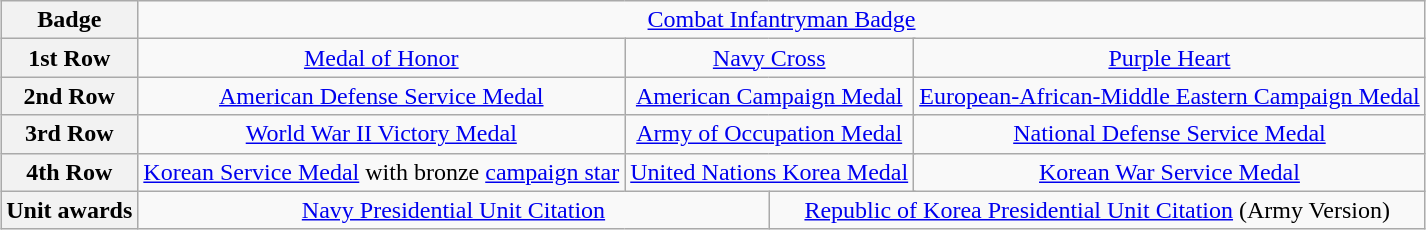<table class="wikitable" style="margin:1em auto; text-align:center;">
<tr>
<th>Badge</th>
<td colspan="12"><a href='#'>Combat Infantryman Badge</a></td>
</tr>
<tr>
<th>1st Row</th>
<td colspan="4"><a href='#'>Medal of Honor</a></td>
<td colspan="4"><a href='#'>Navy Cross</a></td>
<td colspan="4"><a href='#'>Purple Heart</a></td>
</tr>
<tr>
<th>2nd Row</th>
<td colspan="4"><a href='#'>American Defense Service Medal</a></td>
<td colspan="4"><a href='#'>American Campaign Medal</a></td>
<td colspan="4"><a href='#'>European-African-Middle Eastern Campaign Medal</a></td>
</tr>
<tr>
<th>3rd Row</th>
<td colspan="4"><a href='#'>World War II Victory Medal</a></td>
<td colspan="4"><a href='#'>Army of Occupation Medal</a></td>
<td colspan="4"><a href='#'>National Defense Service Medal</a></td>
</tr>
<tr>
<th>4th Row</th>
<td colspan="4"><a href='#'>Korean Service Medal</a> with bronze <a href='#'>campaign star</a></td>
<td colspan="4"><a href='#'>United Nations Korea Medal</a></td>
<td colspan="4"><a href='#'>Korean War Service Medal</a></td>
</tr>
<tr>
<th>Unit awards</th>
<td colspan="6"><a href='#'>Navy Presidential Unit Citation</a></td>
<td colspan="6"><a href='#'>Republic of Korea Presidential Unit Citation</a> (Army Version)</td>
</tr>
</table>
